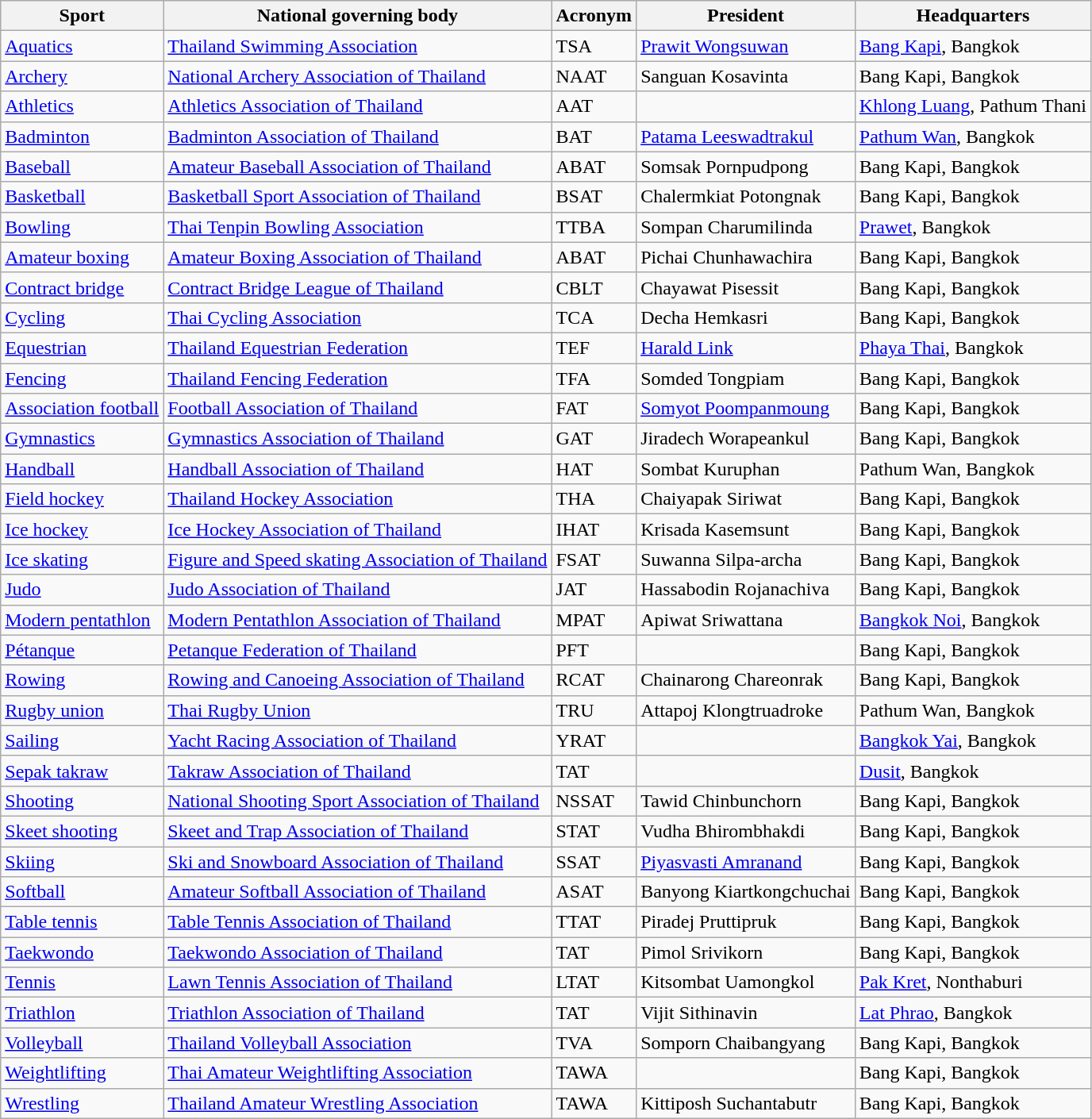<table class="wikitable sortable">
<tr>
<th>Sport</th>
<th>National governing body</th>
<th>Acronym</th>
<th>President</th>
<th>Headquarters</th>
</tr>
<tr>
<td><a href='#'>Aquatics</a></td>
<td><a href='#'>Thailand Swimming Association</a></td>
<td>TSA</td>
<td><a href='#'>Prawit Wongsuwan</a></td>
<td><a href='#'>Bang Kapi</a>, Bangkok</td>
</tr>
<tr>
<td><a href='#'>Archery</a></td>
<td><a href='#'>National Archery Association of Thailand</a></td>
<td>NAAT</td>
<td>Sanguan Kosavinta</td>
<td>Bang Kapi, Bangkok</td>
</tr>
<tr>
<td><a href='#'>Athletics</a></td>
<td><a href='#'>Athletics Association of Thailand</a></td>
<td>AAT</td>
<td></td>
<td><a href='#'>Khlong Luang</a>, Pathum Thani</td>
</tr>
<tr>
<td><a href='#'>Badminton</a></td>
<td><a href='#'>Badminton Association of Thailand</a></td>
<td>BAT</td>
<td><a href='#'>Patama Leeswadtrakul</a></td>
<td><a href='#'>Pathum Wan</a>, Bangkok</td>
</tr>
<tr>
<td><a href='#'>Baseball</a></td>
<td><a href='#'>Amateur Baseball Association of Thailand</a></td>
<td>ABAT</td>
<td>Somsak Pornpudpong</td>
<td>Bang Kapi, Bangkok</td>
</tr>
<tr>
<td><a href='#'>Basketball</a></td>
<td><a href='#'>Basketball Sport Association of Thailand</a></td>
<td>BSAT</td>
<td>Chalermkiat Potongnak</td>
<td>Bang Kapi, Bangkok</td>
</tr>
<tr>
<td><a href='#'>Bowling</a></td>
<td><a href='#'>Thai Tenpin Bowling Association</a></td>
<td>TTBA</td>
<td>Sompan Charumilinda</td>
<td><a href='#'>Prawet</a>, Bangkok</td>
</tr>
<tr>
<td><a href='#'>Amateur boxing</a></td>
<td><a href='#'>Amateur Boxing Association of Thailand</a></td>
<td>ABAT</td>
<td>Pichai Chunhawachira</td>
<td>Bang Kapi, Bangkok</td>
</tr>
<tr>
<td><a href='#'>Contract bridge</a></td>
<td><a href='#'>Contract Bridge League of Thailand</a></td>
<td>CBLT</td>
<td>Chayawat Pisessit</td>
<td>Bang Kapi, Bangkok</td>
</tr>
<tr>
<td><a href='#'>Cycling</a></td>
<td><a href='#'>Thai Cycling Association</a></td>
<td>TCA</td>
<td>Decha Hemkasri</td>
<td>Bang Kapi, Bangkok</td>
</tr>
<tr>
<td><a href='#'>Equestrian</a></td>
<td><a href='#'>Thailand Equestrian Federation</a></td>
<td>TEF</td>
<td><a href='#'>Harald Link</a></td>
<td><a href='#'>Phaya Thai</a>, Bangkok</td>
</tr>
<tr>
<td><a href='#'>Fencing</a></td>
<td><a href='#'>Thailand Fencing Federation</a></td>
<td>TFA</td>
<td>Somded Tongpiam</td>
<td>Bang Kapi, Bangkok</td>
</tr>
<tr>
<td><a href='#'>Association football</a></td>
<td><a href='#'>Football Association of Thailand</a></td>
<td>FAT</td>
<td><a href='#'>Somyot Poompanmoung</a></td>
<td>Bang Kapi, Bangkok</td>
</tr>
<tr>
<td><a href='#'>Gymnastics</a></td>
<td><a href='#'>Gymnastics Association of Thailand</a></td>
<td>GAT</td>
<td>Jiradech Worapeankul</td>
<td>Bang Kapi, Bangkok</td>
</tr>
<tr>
<td><a href='#'>Handball</a></td>
<td><a href='#'>Handball Association of Thailand</a></td>
<td>HAT</td>
<td>Sombat Kuruphan</td>
<td>Pathum Wan, Bangkok</td>
</tr>
<tr>
<td><a href='#'>Field hockey</a></td>
<td><a href='#'>Thailand Hockey Association</a></td>
<td>THA</td>
<td>Chaiyapak Siriwat</td>
<td>Bang Kapi, Bangkok</td>
</tr>
<tr>
<td><a href='#'>Ice hockey</a></td>
<td><a href='#'>Ice Hockey Association of Thailand</a></td>
<td>IHAT</td>
<td>Krisada Kasemsunt</td>
<td>Bang Kapi, Bangkok</td>
</tr>
<tr>
<td><a href='#'>Ice skating</a></td>
<td><a href='#'>Figure and Speed skating Association of Thailand</a></td>
<td>FSAT</td>
<td>Suwanna Silpa-archa</td>
<td>Bang Kapi, Bangkok</td>
</tr>
<tr>
<td><a href='#'>Judo</a></td>
<td><a href='#'>Judo Association of Thailand</a></td>
<td>JAT</td>
<td>Hassabodin Rojanachiva</td>
<td>Bang Kapi, Bangkok</td>
</tr>
<tr>
<td><a href='#'>Modern pentathlon</a></td>
<td><a href='#'>Modern Pentathlon Association of Thailand</a></td>
<td>MPAT</td>
<td>Apiwat Sriwattana</td>
<td><a href='#'>Bangkok Noi</a>, Bangkok</td>
</tr>
<tr>
<td><a href='#'>Pétanque</a></td>
<td><a href='#'>Petanque Federation of Thailand</a></td>
<td>PFT</td>
<td></td>
<td>Bang Kapi, Bangkok</td>
</tr>
<tr>
<td><a href='#'>Rowing</a></td>
<td><a href='#'>Rowing and Canoeing Association of Thailand</a></td>
<td>RCAT</td>
<td>Chainarong Chareonrak</td>
<td>Bang Kapi, Bangkok</td>
</tr>
<tr>
<td><a href='#'>Rugby union</a></td>
<td><a href='#'>Thai Rugby Union</a></td>
<td>TRU</td>
<td>Attapoj Klongtruadroke</td>
<td>Pathum Wan, Bangkok</td>
</tr>
<tr>
<td><a href='#'>Sailing</a></td>
<td><a href='#'>Yacht Racing Association of Thailand</a></td>
<td>YRAT</td>
<td></td>
<td><a href='#'>Bangkok Yai</a>, Bangkok</td>
</tr>
<tr>
<td><a href='#'>Sepak takraw</a></td>
<td><a href='#'>Takraw Association of Thailand</a></td>
<td>TAT</td>
<td></td>
<td><a href='#'>Dusit</a>, Bangkok</td>
</tr>
<tr>
<td><a href='#'>Shooting</a></td>
<td><a href='#'>National Shooting Sport Association of Thailand</a></td>
<td>NSSAT</td>
<td>Tawid Chinbunchorn</td>
<td>Bang Kapi, Bangkok</td>
</tr>
<tr>
<td><a href='#'>Skeet shooting</a></td>
<td><a href='#'>Skeet and Trap Association of Thailand</a></td>
<td>STAT</td>
<td>Vudha Bhirombhakdi</td>
<td>Bang Kapi, Bangkok</td>
</tr>
<tr>
<td><a href='#'>Skiing</a></td>
<td><a href='#'>Ski and Snowboard Association of Thailand</a></td>
<td>SSAT</td>
<td><a href='#'>Piyasvasti Amranand</a></td>
<td>Bang Kapi, Bangkok</td>
</tr>
<tr>
<td><a href='#'>Softball</a></td>
<td><a href='#'>Amateur Softball Association of Thailand</a></td>
<td>ASAT</td>
<td>Banyong Kiartkongchuchai</td>
<td>Bang Kapi, Bangkok</td>
</tr>
<tr>
<td><a href='#'>Table tennis</a></td>
<td><a href='#'>Table Tennis Association of Thailand</a></td>
<td>TTAT</td>
<td>Piradej Pruttipruk</td>
<td>Bang Kapi, Bangkok</td>
</tr>
<tr>
<td><a href='#'>Taekwondo</a></td>
<td><a href='#'>Taekwondo Association of Thailand</a></td>
<td>TAT</td>
<td>Pimol Srivikorn</td>
<td>Bang Kapi, Bangkok</td>
</tr>
<tr>
<td><a href='#'>Tennis</a></td>
<td><a href='#'>Lawn Tennis Association of Thailand</a></td>
<td>LTAT</td>
<td>Kitsombat Uamongkol</td>
<td><a href='#'>Pak Kret</a>, Nonthaburi</td>
</tr>
<tr>
<td><a href='#'>Triathlon</a></td>
<td><a href='#'>Triathlon Association of Thailand </a></td>
<td>TAT</td>
<td>Vijit Sithinavin</td>
<td><a href='#'>Lat Phrao</a>, Bangkok</td>
</tr>
<tr>
<td><a href='#'>Volleyball</a></td>
<td><a href='#'>Thailand Volleyball Association</a></td>
<td>TVA</td>
<td>Somporn Chaibangyang</td>
<td>Bang Kapi, Bangkok</td>
</tr>
<tr>
<td><a href='#'>Weightlifting</a></td>
<td><a href='#'>Thai Amateur Weightlifting Association</a></td>
<td>TAWA</td>
<td></td>
<td>Bang Kapi, Bangkok</td>
</tr>
<tr>
<td><a href='#'>Wrestling</a></td>
<td><a href='#'>Thailand Amateur Wrestling Association</a></td>
<td>TAWA</td>
<td>Kittiposh Suchantabutr</td>
<td>Bang Kapi, Bangkok</td>
</tr>
</table>
